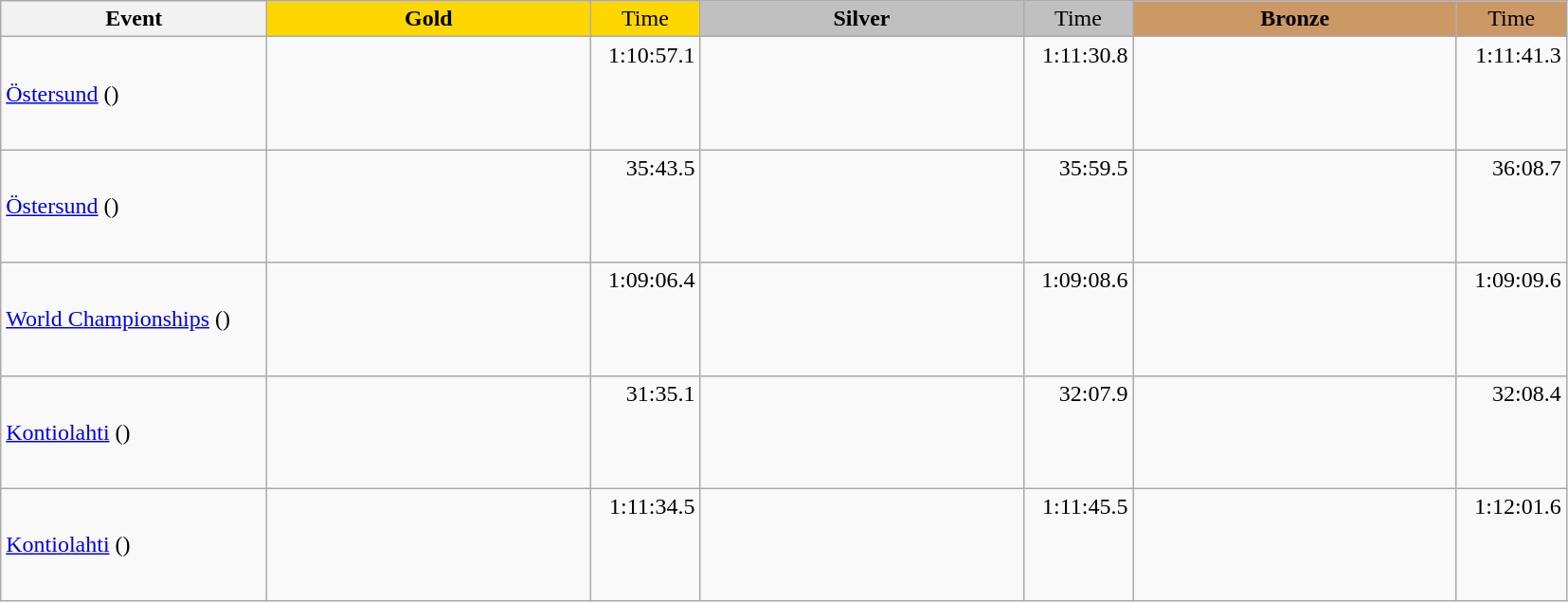<table class="wikitable">
<tr>
<th width="180">Event</th>
<th width="220" style="background:gold">Gold</th>
<th width="70" style="background:gold;font-weight:normal">Time</th>
<th width="220" style="background:silver">Silver</th>
<th width="70" style="background:silver;font-weight:normal">Time</th>
<th width="220" style="background:#CC9966">Bronze</th>
<th width="70" style="background:#CC9966;font-weight:normal">Time</th>
</tr>
<tr>
<td><a href='#'>Östersund</a> ()<br></td>
<td></td>
<td align="right">1:10:57.1 <br>  <br>  <br>  <br> </td>
<td></td>
<td align="right">1:11:30.8 <br>  <br>  <br>  <br> </td>
<td></td>
<td align="right">1:11:41.3 <br>  <br>  <br>  <br> </td>
</tr>
<tr>
<td><a href='#'>Östersund</a> ()<br></td>
<td></td>
<td align="right">35:43.5 <br>  <br>  <br>  <br> </td>
<td></td>
<td align="right">35:59.5 <br>  <br>  <br>  <br> </td>
<td></td>
<td align="right">36:08.7 <br>  <br>  <br>  <br> </td>
</tr>
<tr>
<td><a href='#'>World Championships</a> ()<br></td>
<td></td>
<td align="right">1:09:06.4 <br>  <br>  <br>  <br> </td>
<td></td>
<td align="right">1:09:08.6 <br>  <br>  <br>  <br> </td>
<td></td>
<td align="right">1:09:09.6 <br>  <br>  <br>  <br> </td>
</tr>
<tr>
<td><a href='#'>Kontiolahti</a> ()<br></td>
<td></td>
<td align="right">31:35.1 <br>  <br>  <br>  <br> </td>
<td></td>
<td align="right">32:07.9 <br>  <br>  <br>  <br> </td>
<td></td>
<td align="right">32:08.4 <br>  <br>  <br>  <br> </td>
</tr>
<tr>
<td><a href='#'>Kontiolahti</a> ()<br></td>
<td></td>
<td align="right">1:11:34.5 <br>  <br>  <br>  <br> </td>
<td></td>
<td align="right">1:11:45.5 <br>  <br>  <br>  <br> </td>
<td></td>
<td align="right">1:12:01.6 <br>  <br>  <br>  <br> </td>
</tr>
</table>
